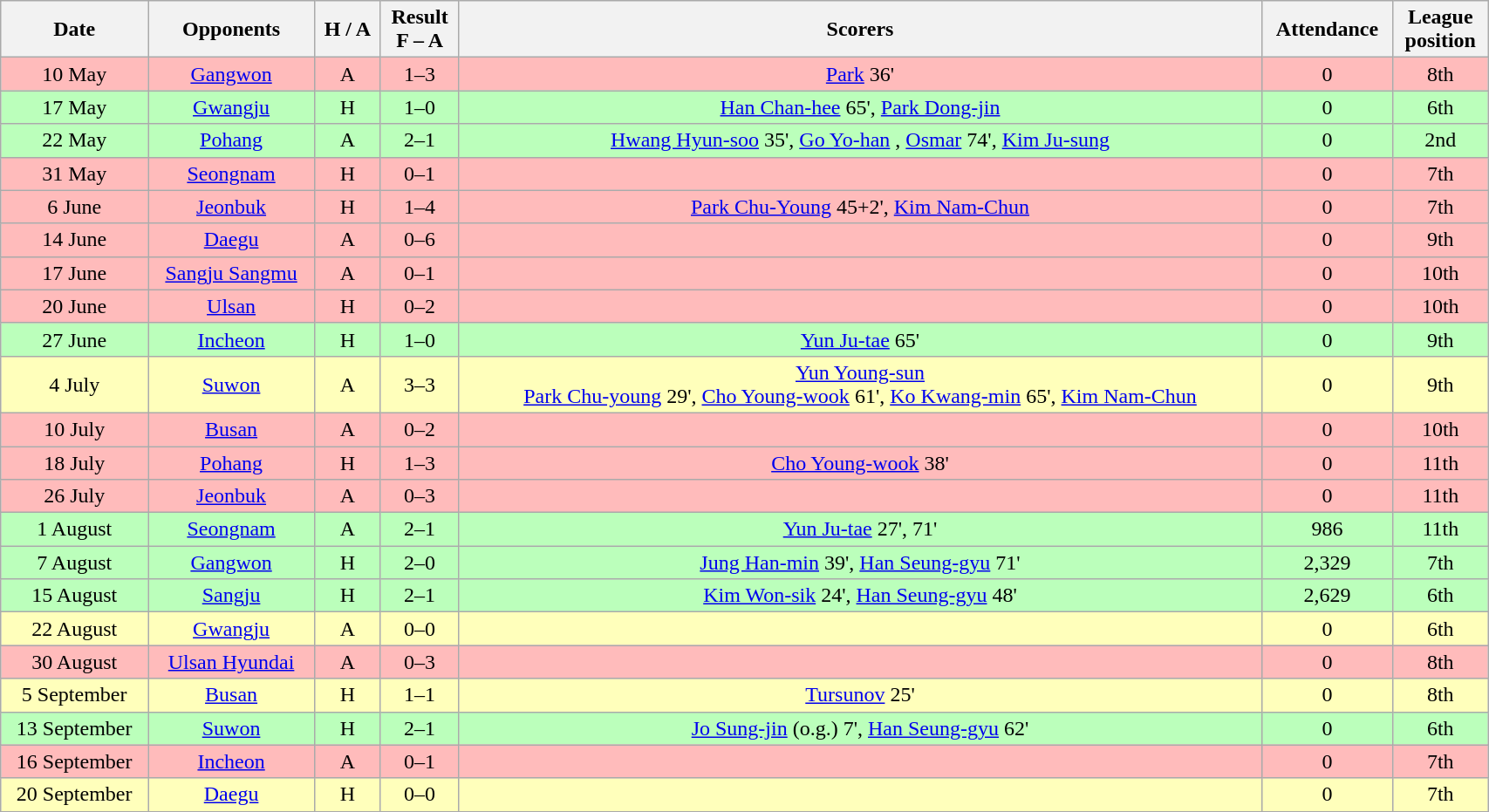<table class="wikitable" style="text-align:center; width:90%">
<tr>
<th>Date</th>
<th>Opponents</th>
<th>H / A</th>
<th>Result<br>F – A</th>
<th>Scorers</th>
<th>Attendance</th>
<th>League<br>position</th>
</tr>
<tr bgcolor="#ffbbbb">
<td>10 May</td>
<td><a href='#'>Gangwon</a></td>
<td>A</td>
<td>1–3</td>
<td><a href='#'>Park</a> 36'</td>
<td>0</td>
<td>8th</td>
</tr>
<tr bgcolor="#bbffbb">
<td>17 May</td>
<td><a href='#'>Gwangju</a></td>
<td>H</td>
<td>1–0</td>
<td><a href='#'>Han Chan-hee</a> 65', <a href='#'>Park Dong-jin</a> </td>
<td>0</td>
<td>6th</td>
</tr>
<tr bgcolor="#bbffbb">
<td>22 May</td>
<td><a href='#'>Pohang</a></td>
<td>A</td>
<td>2–1</td>
<td><a href='#'>Hwang Hyun-soo</a> 35', <a href='#'>Go Yo-han</a> , <a href='#'>Osmar</a> 74', <a href='#'>Kim Ju-sung</a> </td>
<td>0</td>
<td>2nd</td>
</tr>
<tr bgcolor="#ffbbbb">
<td>31 May</td>
<td><a href='#'>Seongnam</a></td>
<td>H</td>
<td>0–1</td>
<td></td>
<td>0</td>
<td>7th</td>
</tr>
<tr bgcolor="#ffbbbb">
<td>6 June</td>
<td><a href='#'>Jeonbuk</a></td>
<td>H</td>
<td>1–4</td>
<td><a href='#'>Park Chu-Young</a> 45+2', <a href='#'>Kim Nam-Chun</a> </td>
<td>0</td>
<td>7th</td>
</tr>
<tr bgcolor="#ffbbbb">
<td>14 June</td>
<td><a href='#'>Daegu</a></td>
<td>A</td>
<td>0–6</td>
<td></td>
<td>0</td>
<td>9th</td>
</tr>
<tr bgcolor="#ffbbbb">
<td>17 June</td>
<td><a href='#'>Sangju Sangmu</a></td>
<td>A</td>
<td>0–1</td>
<td></td>
<td>0</td>
<td>10th</td>
</tr>
<tr bgcolor="#ffbbbb">
<td>20 June</td>
<td><a href='#'>Ulsan</a></td>
<td>H</td>
<td>0–2</td>
<td></td>
<td>0</td>
<td>10th</td>
</tr>
<tr bgcolor="#bbffbb">
<td>27 June</td>
<td><a href='#'>Incheon</a></td>
<td>H</td>
<td>1–0</td>
<td><a href='#'>Yun Ju-tae</a> 65'</td>
<td>0</td>
<td>9th</td>
</tr>
<tr bgcolor="#ffffbb">
<td>4 July</td>
<td><a href='#'>Suwon</a></td>
<td>A</td>
<td>3–3</td>
<td><a href='#'>Yun Young-sun</a> <br><a href='#'>Park Chu-young</a> 29', <a href='#'>Cho Young-wook</a> 61', <a href='#'>Ko Kwang-min</a> 65', <a href='#'>Kim Nam-Chun</a> </td>
<td>0</td>
<td>9th</td>
</tr>
<tr bgcolor="#ffbbbb">
<td>10 July</td>
<td><a href='#'>Busan</a></td>
<td>A</td>
<td>0–2</td>
<td></td>
<td>0</td>
<td>10th</td>
</tr>
<tr bgcolor="#ffbbbb">
<td>18 July</td>
<td><a href='#'>Pohang</a></td>
<td>H</td>
<td>1–3</td>
<td><a href='#'>Cho Young-wook</a> 38'</td>
<td>0</td>
<td>11th</td>
</tr>
<tr bgcolor="#ffbbbb">
<td>26 July</td>
<td><a href='#'>Jeonbuk</a></td>
<td>A</td>
<td>0–3</td>
<td></td>
<td>0</td>
<td>11th</td>
</tr>
<tr bgcolor="#bbffbb">
<td>1 August</td>
<td><a href='#'>Seongnam</a></td>
<td>A</td>
<td>2–1</td>
<td><a href='#'>Yun Ju-tae</a> 27', 71'</td>
<td>986</td>
<td>11th</td>
</tr>
<tr bgcolor="#bbffbb">
<td>7 August</td>
<td><a href='#'>Gangwon</a></td>
<td>H</td>
<td>2–0</td>
<td><a href='#'>Jung Han-min</a> 39', <a href='#'>Han Seung-gyu</a> 71'</td>
<td>2,329</td>
<td>7th</td>
</tr>
<tr bgcolor="#bbffbb">
<td>15 August</td>
<td><a href='#'>Sangju</a></td>
<td>H</td>
<td>2–1</td>
<td><a href='#'>Kim Won-sik</a> 24', <a href='#'>Han Seung-gyu</a> 48'</td>
<td>2,629</td>
<td>6th</td>
</tr>
<tr bgcolor="#ffffbb">
<td>22 August</td>
<td><a href='#'>Gwangju</a></td>
<td>A</td>
<td>0–0</td>
<td></td>
<td>0</td>
<td>6th</td>
</tr>
<tr bgcolor="#ffbbbb">
<td>30 August</td>
<td><a href='#'>Ulsan Hyundai</a></td>
<td>A</td>
<td>0–3</td>
<td></td>
<td>0</td>
<td>8th</td>
</tr>
<tr bgcolor="#ffffbb">
<td>5 September</td>
<td><a href='#'>Busan</a></td>
<td>H</td>
<td>1–1</td>
<td><a href='#'>Tursunov</a>  25'</td>
<td>0</td>
<td>8th</td>
</tr>
<tr bgcolor="#bbffbb">
<td>13 September</td>
<td><a href='#'>Suwon</a></td>
<td>H</td>
<td>2–1</td>
<td><a href='#'>Jo Sung-jin</a> (o.g.) 7', <a href='#'>Han Seung-gyu</a> 62'</td>
<td>0</td>
<td>6th</td>
</tr>
<tr bgcolor="#ffbbbb">
<td>16 September</td>
<td><a href='#'>Incheon</a></td>
<td>A</td>
<td>0–1</td>
<td></td>
<td>0</td>
<td>7th</td>
</tr>
<tr bgcolor="#ffffbb">
<td>20 September</td>
<td><a href='#'>Daegu</a></td>
<td>H</td>
<td>0–0</td>
<td></td>
<td>0</td>
<td>7th</td>
</tr>
<tr>
</tr>
</table>
